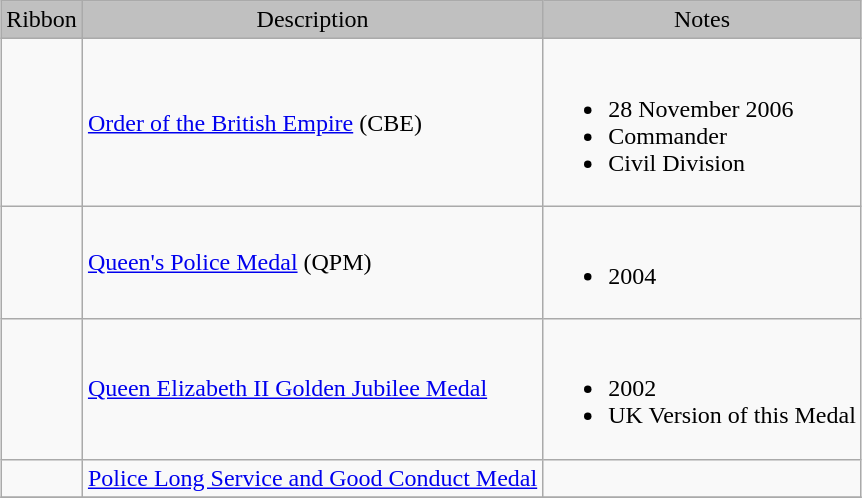<table class="wikitable" style="margin:auto;">
<tr style="background:silver;" align="center">
<td>Ribbon</td>
<td>Description</td>
<td>Notes</td>
</tr>
<tr>
<td></td>
<td><a href='#'>Order of the British Empire</a> (CBE)</td>
<td><br><ul><li>28 November 2006</li><li>Commander</li><li>Civil Division</li></ul></td>
</tr>
<tr>
<td></td>
<td><a href='#'>Queen's Police Medal</a> (QPM)</td>
<td><br><ul><li>2004</li></ul></td>
</tr>
<tr>
<td></td>
<td><a href='#'>Queen Elizabeth II Golden Jubilee Medal</a></td>
<td><br><ul><li>2002</li><li>UK Version of this Medal</li></ul></td>
</tr>
<tr>
<td></td>
<td><a href='#'>Police Long Service and Good Conduct Medal</a></td>
<td></td>
</tr>
<tr>
</tr>
</table>
